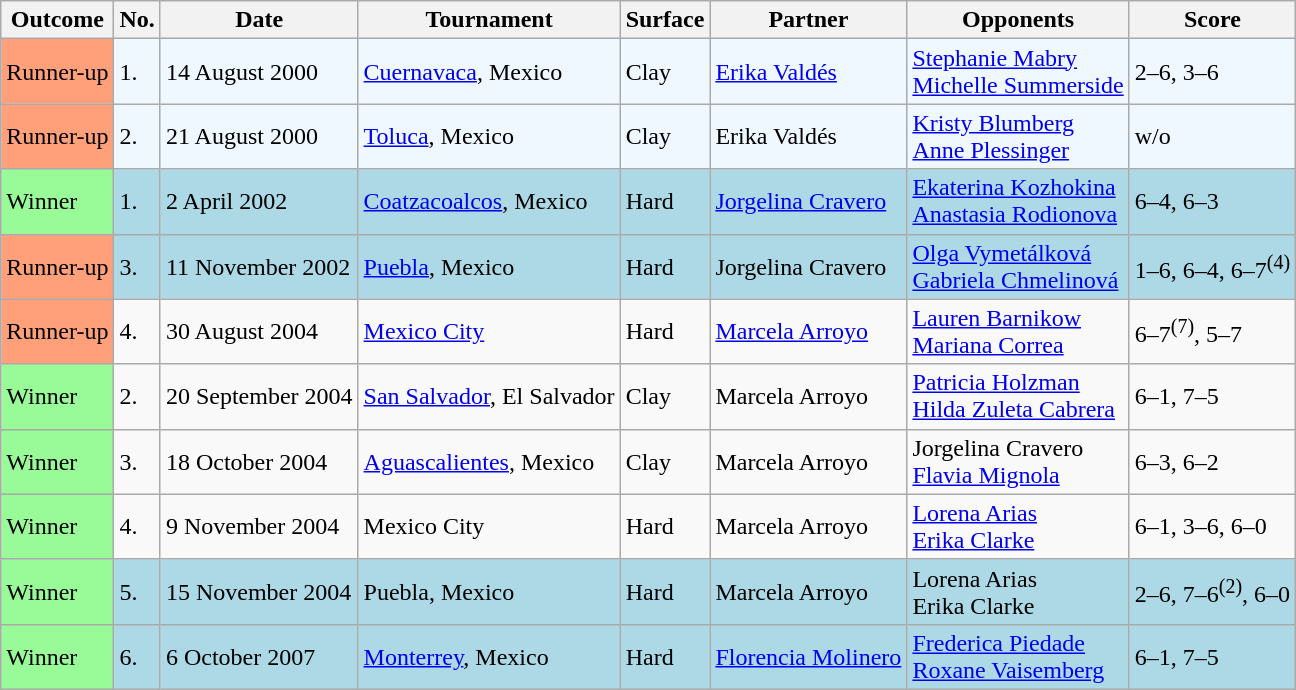<table class="sortable wikitable">
<tr>
<th>Outcome</th>
<th>No.</th>
<th>Date</th>
<th>Tournament</th>
<th>Surface</th>
<th>Partner</th>
<th>Opponents</th>
<th class="unsortable">Score</th>
</tr>
<tr style="background:#f0f8ff;">
<td bgcolor="FFA07A">Runner-up</td>
<td>1.</td>
<td>14 August 2000</td>
<td><a href='#'>Cuernavaca</a>, Mexico</td>
<td>Clay</td>
<td> <a href='#'>Erika Valdés</a></td>
<td> <a href='#'>Stephanie Mabry</a> <br>  <a href='#'>Michelle Summerside</a></td>
<td>2–6, 3–6</td>
</tr>
<tr style="background:#f0f8ff;">
<td bgcolor="FFA07A">Runner-up</td>
<td>2.</td>
<td>21 August 2000</td>
<td><a href='#'>Toluca</a>, Mexico</td>
<td>Clay</td>
<td> Erika Valdés</td>
<td> <a href='#'>Kristy Blumberg</a> <br>  <a href='#'>Anne Plessinger</a></td>
<td>w/o</td>
</tr>
<tr style="background:lightblue;">
<td style="background:#98fb98;">Winner</td>
<td>1.</td>
<td>2 April 2002</td>
<td><a href='#'>Coatzacoalcos</a>, Mexico</td>
<td>Hard</td>
<td> <a href='#'>Jorgelina Cravero</a></td>
<td> <a href='#'>Ekaterina Kozhokina</a> <br>  <a href='#'>Anastasia Rodionova</a></td>
<td>6–4, 6–3</td>
</tr>
<tr style="background:lightblue;">
<td bgcolor="FFA07A">Runner-up</td>
<td>3.</td>
<td>11 November 2002</td>
<td><a href='#'>Puebla</a>, Mexico</td>
<td>Hard</td>
<td> Jorgelina Cravero</td>
<td> <a href='#'>Olga Vymetálková</a> <br>  <a href='#'>Gabriela Chmelinová</a></td>
<td>1–6, 6–4, 6–7<sup>(4)</sup></td>
</tr>
<tr>
<td bgcolor="FFA07A">Runner-up</td>
<td>4.</td>
<td>30 August 2004</td>
<td><a href='#'>Mexico City</a></td>
<td>Hard</td>
<td> <a href='#'>Marcela Arroyo</a></td>
<td> <a href='#'>Lauren Barnikow</a> <br>  <a href='#'>Mariana Correa</a></td>
<td>6–7<sup>(7)</sup>, 5–7</td>
</tr>
<tr>
<td style="background:#98fb98;">Winner</td>
<td>2.</td>
<td>20 September 2004</td>
<td><a href='#'>San Salvador</a>, El Salvador</td>
<td>Clay</td>
<td> Marcela Arroyo</td>
<td> <a href='#'>Patricia Holzman</a> <br>  <a href='#'>Hilda Zuleta Cabrera</a></td>
<td>6–1, 7–5</td>
</tr>
<tr>
<td style="background:#98fb98;">Winner</td>
<td>3.</td>
<td>18 October 2004</td>
<td><a href='#'>Aguascalientes</a>, Mexico</td>
<td>Clay</td>
<td> Marcela Arroyo</td>
<td> Jorgelina Cravero <br>  <a href='#'>Flavia Mignola</a></td>
<td>6–3, 6–2</td>
</tr>
<tr>
<td style="background:#98fb98;">Winner</td>
<td>4.</td>
<td>9 November 2004</td>
<td>Mexico City</td>
<td>Hard</td>
<td> Marcela Arroyo</td>
<td> <a href='#'>Lorena Arias</a> <br>  <a href='#'>Erika Clarke</a></td>
<td>6–1, 3–6, 6–0</td>
</tr>
<tr style="background:lightblue;">
<td style="background:#98fb98;">Winner</td>
<td>5.</td>
<td>15 November 2004</td>
<td>Puebla, Mexico</td>
<td>Hard</td>
<td> Marcela Arroyo</td>
<td> Lorena Arias <br>  Erika Clarke</td>
<td>2–6, 7–6<sup>(2)</sup>, 6–0</td>
</tr>
<tr style="background:lightblue;">
<td style="background:#98fb98;">Winner</td>
<td>6.</td>
<td>6 October 2007</td>
<td><a href='#'>Monterrey</a>, Mexico</td>
<td>Hard</td>
<td> <a href='#'>Florencia Molinero</a></td>
<td> <a href='#'>Frederica Piedade</a> <br>  <a href='#'>Roxane Vaisemberg</a></td>
<td>6–1, 7–5</td>
</tr>
</table>
